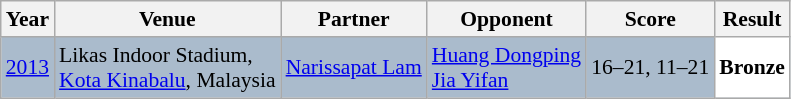<table class="sortable wikitable" style="font-size: 90%;">
<tr>
<th>Year</th>
<th>Venue</th>
<th>Partner</th>
<th>Opponent</th>
<th>Score</th>
<th>Result</th>
</tr>
<tr style="background:#AABBCC">
<td align="center"><a href='#'>2013</a></td>
<td align="left">Likas Indoor Stadium,<br><a href='#'>Kota Kinabalu</a>, Malaysia</td>
<td align="left"> <a href='#'>Narissapat Lam</a></td>
<td align="left"> <a href='#'>Huang Dongping</a><br> <a href='#'>Jia Yifan</a></td>
<td align="left">16–21, 11–21</td>
<td style="text-align:left; background:white"> <strong>Bronze</strong></td>
</tr>
</table>
